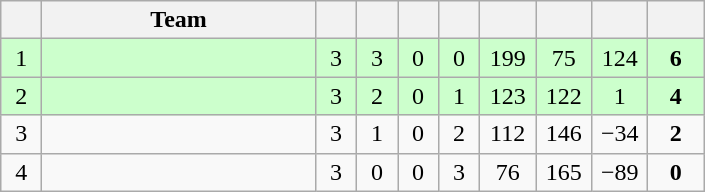<table class=wikitable style=text-align:center>
<tr>
<th width=20 abbr=Position></th>
<th width=175>Team</th>
<th width=20 abbr=Played></th>
<th width=20 abbr=Won></th>
<th width=20 abbr=Drawn></th>
<th width=20 abbr=Lost></th>
<th width=30 abbr=Goal For></th>
<th width=30 abbr=Goal Against></th>
<th width=30 abbr=Goal Difference></th>
<th width=30 abbr=Points></th>
</tr>
<tr bgcolor=#CCFFCC>
<td>1 </td>
<td align=left></td>
<td>3</td>
<td>3</td>
<td>0</td>
<td>0</td>
<td>199</td>
<td>75</td>
<td>124</td>
<td><strong>6</strong></td>
</tr>
<tr bgcolor=#CCFFCC>
<td>2 </td>
<td align=left></td>
<td>3</td>
<td>2</td>
<td>0</td>
<td>1</td>
<td>123</td>
<td>122</td>
<td>1</td>
<td><strong>4</strong></td>
</tr>
<tr>
<td>3 </td>
<td align=left></td>
<td>3</td>
<td>1</td>
<td>0</td>
<td>2</td>
<td>112</td>
<td>146</td>
<td>−34</td>
<td><strong>2</strong></td>
</tr>
<tr>
<td>4 </td>
<td align=left></td>
<td>3</td>
<td>0</td>
<td>0</td>
<td>3</td>
<td>76</td>
<td>165</td>
<td>−89</td>
<td><strong>0</strong></td>
</tr>
</table>
